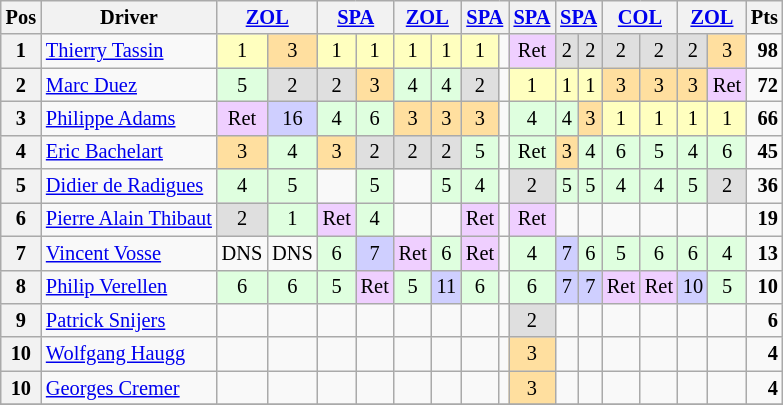<table class="wikitable" style="font-size: 85%">
<tr valign="top">
<th valign="middle">Pos</th>
<th valign="middle">Driver</th>
<th colspan="2" align="center"><a href='#'>ZOL</a><br></th>
<th colspan="2" align="center"><a href='#'>SPA</a><br></th>
<th colspan="2" align="center"><a href='#'>ZOL</a><br></th>
<th colspan="2" align="center"><a href='#'>SPA</a><br></th>
<th align="center"><a href='#'>SPA</a><br></th>
<th colspan="2" align="center"><a href='#'>SPA</a><br></th>
<th colspan="2" align="center"><a href='#'>COL</a><br></th>
<th colspan="2" align="center"><a href='#'>ZOL</a><br></th>
<th valign="middle">Pts</th>
</tr>
<tr>
<th>1</th>
<td align="left"> <a href='#'>Thierry Tassin</a></td>
<td style="background:#ffffbf;" align="center">1</td>
<td style="background:#ffdf9f;" align="center">3</td>
<td style="background:#ffffbf;" align="center">1</td>
<td style="background:#ffffbf;" align="center">1</td>
<td style="background:#ffffbf;" align="center">1</td>
<td style="background:#ffffbf;" align="center">1</td>
<td style="background:#ffffbf;" align="center">1</td>
<td></td>
<td style="background:#efcfff;" align="center">Ret</td>
<td style="background:#dfdfdf;" align="center">2</td>
<td style="background:#dfdfdf;" align="center">2</td>
<td style="background:#dfdfdf;" align="center">2</td>
<td style="background:#dfdfdf;" align="center">2</td>
<td style="background:#dfdfdf;" align="center">2</td>
<td style="background:#ffdf9f;" align="center">3</td>
<td align="right"><strong>98</strong></td>
</tr>
<tr>
<th>2</th>
<td align="left"> <a href='#'>Marc Duez</a></td>
<td style="background:#dfffdf;" align="center">5</td>
<td style="background:#dfdfdf;" align="center">2</td>
<td style="background:#dfdfdf;" align="center">2</td>
<td style="background:#ffdf9f;" align="center">3</td>
<td style="background:#dfffdf;" align="center">4</td>
<td style="background:#dfffdf;" align="center">4</td>
<td style="background:#dfdfdf;" align="center">2</td>
<td></td>
<td style="background:#ffffbf;" align="center">1</td>
<td style="background:#ffffbf;" align="center">1</td>
<td style="background:#ffffbf;" align="center">1</td>
<td style="background:#ffdf9f;" align="center">3</td>
<td style="background:#ffdf9f;" align="center">3</td>
<td style="background:#ffdf9f;" align="center">3</td>
<td style="background:#efcfff;" align="center">Ret</td>
<td align="right"><strong>72</strong></td>
</tr>
<tr>
<th>3</th>
<td align="left"> <a href='#'>Philippe Adams</a></td>
<td style="background:#efcfff;" align="center">Ret</td>
<td style="background:#cfcfff;" align="center">16</td>
<td style="background:#dfffdf;" align="center">4</td>
<td style="background:#dfffdf;" align="center">6</td>
<td style="background:#ffdf9f;" align="center">3</td>
<td style="background:#ffdf9f;" align="center">3</td>
<td style="background:#ffdf9f;" align="center">3</td>
<td></td>
<td style="background:#dfffdf;" align="center">4</td>
<td style="background:#dfffdf;" align="center">4</td>
<td style="background:#ffdf9f;" align="center">3</td>
<td style="background:#ffffbf;" align="center">1</td>
<td style="background:#ffffbf;" align="center">1</td>
<td style="background:#ffffbf;" align="center">1</td>
<td style="background:#ffffbf;" align="center">1</td>
<td align="right"><strong>66</strong></td>
</tr>
<tr>
<th>4</th>
<td align="left"> <a href='#'>Eric Bachelart</a></td>
<td style="background:#ffdf9f;" align="center">3</td>
<td style="background:#dfffdf;" align="center">4</td>
<td style="background:#ffdf9f;" align="center">3</td>
<td style="background:#dfdfdf;" align="center">2</td>
<td style="background:#dfdfdf;" align="center">2</td>
<td style="background:#dfdfdf;" align="center">2</td>
<td style="background:#dfffdf;" align="center">5</td>
<td></td>
<td style="background:#dfffdf;" align="center">Ret</td>
<td style="background:#ffdf9f;" align="center">3</td>
<td style="background:#dfffdf;" align="center">4</td>
<td style="background:#dfffdf;" align="center">6</td>
<td style="background:#dfffdf;" align="center">5</td>
<td style="background:#dfffdf;" align="center">4</td>
<td style="background:#dfffdf;" align="center">6</td>
<td align="right"><strong>45</strong></td>
</tr>
<tr>
<th>5</th>
<td align="left"> <a href='#'>Didier de Radigues</a></td>
<td style="background:#dfffdf;" align="center">4</td>
<td style="background:#dfffdf;" align="center">5</td>
<td></td>
<td style="background:#dfffdf;" align="center">5</td>
<td></td>
<td style="background:#dfffdf;" align="center">5</td>
<td style="background:#dfffdf;" align="center">4</td>
<td></td>
<td style="background:#dfdfdf;" align="center">2</td>
<td style="background:#dfffdf;" align="center">5</td>
<td style="background:#dfffdf;" align="center">5</td>
<td style="background:#dfffdf;" align="center">4</td>
<td style="background:#dfffdf;" align="center">4</td>
<td style="background:#dfffdf;" align="center">5</td>
<td style="background:#dfdfdf;" align="center">2</td>
<td align="right"><strong>36</strong></td>
</tr>
<tr>
<th>6</th>
<td align="left"> <a href='#'>Pierre Alain Thibaut</a></td>
<td style="background:#dfdfdf;" align="center">2</td>
<td style="background:#dfffdf;" align="center">1</td>
<td style="background:#efcfff;" align="center">Ret</td>
<td style="background:#dfffdf;" align="center">4</td>
<td></td>
<td></td>
<td style="background:#efcfff;" align="center">Ret</td>
<td></td>
<td style="background:#efcfff;" align="center">Ret</td>
<td></td>
<td></td>
<td></td>
<td></td>
<td></td>
<td></td>
<td align="right"><strong>19</strong></td>
</tr>
<tr>
<th>7</th>
<td align="left"> <a href='#'>Vincent Vosse</a></td>
<td>DNS</td>
<td>DNS</td>
<td style="background:#dfffdf;" align="center">6</td>
<td style="background:#cfcfff;" align="center">7</td>
<td style="background:#efcfff;" align="center">Ret</td>
<td style="background:#dfffdf;" align="center">6</td>
<td style="background:#efcfff;" align="center">Ret</td>
<td></td>
<td style="background:#dfffdf;" align="center">4</td>
<td style="background:#cfcfff;" align="center">7</td>
<td style="background:#dfffdf;" align="center">6</td>
<td style="background:#dfffdf;" align="center">5</td>
<td style="background:#dfffdf;" align="center">6</td>
<td style="background:#dfffdf;" align="center">6</td>
<td style="background:#dfffdf;" align="center">4</td>
<td align="right"><strong>13</strong></td>
</tr>
<tr>
<th>8</th>
<td align="left"> <a href='#'>Philip Verellen</a></td>
<td style="background:#dfffdf;" align="center">6</td>
<td style="background:#dfffdf;" align="center">6</td>
<td style="background:#dfffdf;" align="center">5</td>
<td style="background:#efcfff;" align="center">Ret</td>
<td style="background:#dfffdf;" align="center">5</td>
<td style="background:#cfcfff;" align="center">11</td>
<td style="background:#dfffdf;" align="center">6</td>
<td></td>
<td style="background:#dfffdf;" align="center">6</td>
<td style="background:#cfcfff;" align="center">7</td>
<td style="background:#cfcfff;" align="center">7</td>
<td style="background:#efcfff;" align="center">Ret</td>
<td style="background:#efcfff;" align="center">Ret</td>
<td style="background:#cfcfff;" align="center">10</td>
<td style="background:#dfffdf;" align="center">5</td>
<td align="right"><strong>10</strong></td>
</tr>
<tr>
<th>9</th>
<td align="left"> <a href='#'>Patrick Snijers</a></td>
<td></td>
<td></td>
<td></td>
<td></td>
<td></td>
<td></td>
<td></td>
<td></td>
<td style="background:#dfdfdf;" align="center">2</td>
<td></td>
<td></td>
<td></td>
<td></td>
<td></td>
<td></td>
<td align="right"><strong>6</strong></td>
</tr>
<tr>
<th>10</th>
<td align="left"> <a href='#'>Wolfgang Haugg</a></td>
<td></td>
<td></td>
<td></td>
<td></td>
<td></td>
<td></td>
<td></td>
<td></td>
<td style="background:#ffdf9f;" align="center">3</td>
<td></td>
<td></td>
<td></td>
<td></td>
<td></td>
<td></td>
<td align="right"><strong>4</strong></td>
</tr>
<tr>
<th>10</th>
<td align="left"> <a href='#'>Georges Cremer</a></td>
<td></td>
<td></td>
<td></td>
<td></td>
<td></td>
<td></td>
<td></td>
<td></td>
<td style="background:#ffdf9f;" align="center">3</td>
<td></td>
<td></td>
<td></td>
<td></td>
<td></td>
<td></td>
<td align="right"><strong>4</strong></td>
</tr>
<tr>
</tr>
</table>
